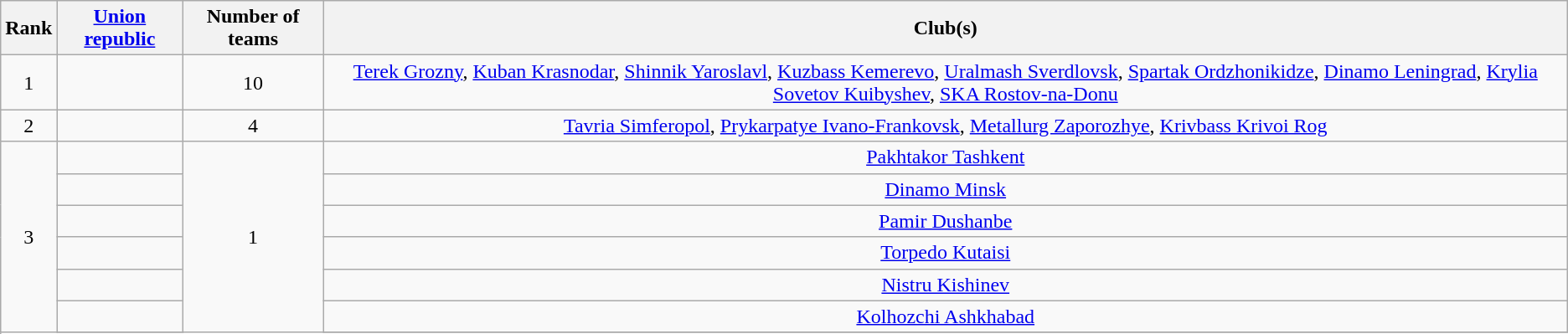<table class="wikitable">
<tr>
<th>Rank</th>
<th><a href='#'>Union republic</a></th>
<th>Number of teams</th>
<th>Club(s)</th>
</tr>
<tr>
<td align="center">1</td>
<td></td>
<td align="center">10</td>
<td align="center"><a href='#'>Terek Grozny</a>, <a href='#'>Kuban Krasnodar</a>, <a href='#'>Shinnik Yaroslavl</a>, <a href='#'>Kuzbass Kemerevo</a>, <a href='#'>Uralmash Sverdlovsk</a>, <a href='#'>Spartak Ordzhonikidze</a>, <a href='#'>Dinamo Leningrad</a>, <a href='#'>Krylia Sovetov Kuibyshev</a>, <a href='#'>SKA Rostov-na-Donu</a></td>
</tr>
<tr>
<td align="center">2</td>
<td></td>
<td align="center">4</td>
<td align="center"><a href='#'>Tavria Simferopol</a>, <a href='#'>Prykarpatye Ivano-Frankovsk</a>, <a href='#'>Metallurg Zaporozhye</a>, <a href='#'>Krivbass Krivoi Rog</a></td>
</tr>
<tr>
<td align="center" rowspan=10>3</td>
<td></td>
<td align="center" rowspan=10>1</td>
<td align="center"><a href='#'>Pakhtakor Tashkent</a></td>
</tr>
<tr>
<td></td>
<td align="center"><a href='#'>Dinamo Minsk</a></td>
</tr>
<tr>
<td></td>
<td align="center"><a href='#'>Pamir Dushanbe</a></td>
</tr>
<tr>
<td></td>
<td align="center"><a href='#'>Torpedo Kutaisi</a></td>
</tr>
<tr>
<td></td>
<td align="center"><a href='#'>Nistru Kishinev</a></td>
</tr>
<tr>
<td></td>
<td align="center"><a href='#'>Kolhozchi Ashkhabad</a></td>
</tr>
<tr>
</tr>
</table>
